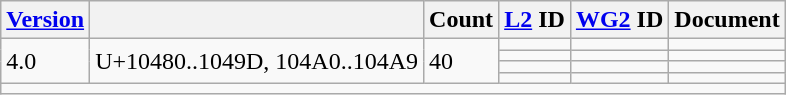<table class="wikitable sticky-header">
<tr>
<th><a href='#'>Version</a></th>
<th></th>
<th>Count</th>
<th><a href='#'>L2</a> ID</th>
<th><a href='#'>WG2</a> ID</th>
<th>Document</th>
</tr>
<tr>
<td rowspan="4">4.0</td>
<td rowspan="4">U+10480..1049D, 104A0..104A9</td>
<td rowspan="4">40</td>
<td></td>
<td></td>
<td></td>
</tr>
<tr>
<td></td>
<td></td>
<td></td>
</tr>
<tr>
<td></td>
<td></td>
<td></td>
</tr>
<tr>
<td></td>
<td></td>
<td></td>
</tr>
<tr class="sortbottom">
<td colspan="6"></td>
</tr>
</table>
